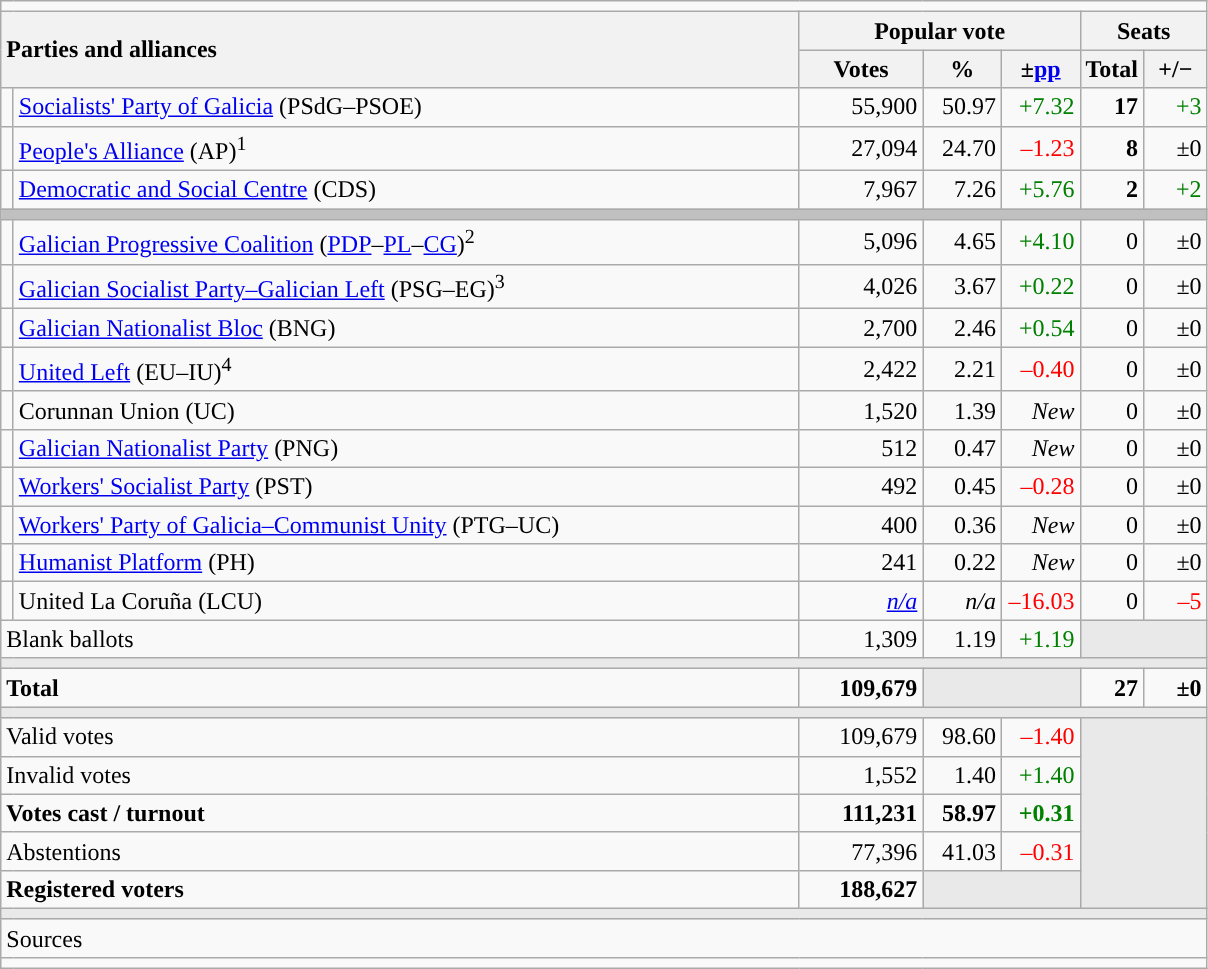<table class="wikitable" style="text-align:right;">
<tr>
<td colspan="7"></td>
</tr>
<tr>
<th style="text-align:left;" rowspan="2" colspan="2" width="525">Parties and alliances</th>
<th colspan="3">Popular vote</th>
<th colspan="2">Seats</th>
</tr>
<tr>
<th width="75">Votes</th>
<th width="45">%</th>
<th width="45">±<a href='#'>pp</a></th>
<th width="35">Total</th>
<th width="35">+/−</th>
</tr>
<tr>
<td width="1" style="color:inherit;background:"></td>
<td align="left"><a href='#'>Socialists' Party of Galicia</a> (PSdG–PSOE)</td>
<td>55,900</td>
<td>50.97</td>
<td style="color:green;">+7.32</td>
<td><strong>17</strong></td>
<td style="color:green;">+3</td>
</tr>
<tr>
<td style="color:inherit;background:"></td>
<td align="left"><a href='#'>People's Alliance</a> (AP)<sup>1</sup></td>
<td>27,094</td>
<td>24.70</td>
<td style="color:red;">–1.23</td>
<td><strong>8</strong></td>
<td>±0</td>
</tr>
<tr>
<td style="color:inherit;background:"></td>
<td align="left"><a href='#'>Democratic and Social Centre</a> (CDS)</td>
<td>7,967</td>
<td>7.26</td>
<td style="color:green;">+5.76</td>
<td><strong>2</strong></td>
<td style="color:green;">+2</td>
</tr>
<tr>
<td colspan="7" style="color:inherit;background:#C0C0C0"></td>
</tr>
<tr>
<td style="color:inherit;background:"></td>
<td align="left"><a href='#'>Galician Progressive Coalition</a> (<a href='#'>PDP</a>–<a href='#'>PL</a>–<a href='#'>CG</a>)<sup>2</sup></td>
<td>5,096</td>
<td>4.65</td>
<td style="color:green;">+4.10</td>
<td>0</td>
<td>±0</td>
</tr>
<tr>
<td style="color:inherit;background:"></td>
<td align="left"><a href='#'>Galician Socialist Party–Galician Left</a> (PSG–EG)<sup>3</sup></td>
<td>4,026</td>
<td>3.67</td>
<td style="color:green;">+0.22</td>
<td>0</td>
<td>±0</td>
</tr>
<tr>
<td style="color:inherit;background:"></td>
<td align="left"><a href='#'>Galician Nationalist Bloc</a> (BNG)</td>
<td>2,700</td>
<td>2.46</td>
<td style="color:green;">+0.54</td>
<td>0</td>
<td>±0</td>
</tr>
<tr>
<td style="color:inherit;background:"></td>
<td align="left"><a href='#'>United Left</a> (EU–IU)<sup>4</sup></td>
<td>2,422</td>
<td>2.21</td>
<td style="color:red;">–0.40</td>
<td>0</td>
<td>±0</td>
</tr>
<tr>
<td style="color:inherit;background:"></td>
<td align="left">Corunnan Union (UC)</td>
<td>1,520</td>
<td>1.39</td>
<td><em>New</em></td>
<td>0</td>
<td>±0</td>
</tr>
<tr>
<td style="color:inherit;background:"></td>
<td align="left"><a href='#'>Galician Nationalist Party</a> (PNG)</td>
<td>512</td>
<td>0.47</td>
<td><em>New</em></td>
<td>0</td>
<td>±0</td>
</tr>
<tr>
<td style="color:inherit;background:"></td>
<td align="left"><a href='#'>Workers' Socialist Party</a> (PST)</td>
<td>492</td>
<td>0.45</td>
<td style="color:red;">–0.28</td>
<td>0</td>
<td>±0</td>
</tr>
<tr>
<td style="color:inherit;background:"></td>
<td align="left"><a href='#'>Workers' Party of Galicia–Communist Unity</a> (PTG–UC)</td>
<td>400</td>
<td>0.36</td>
<td><em>New</em></td>
<td>0</td>
<td>±0</td>
</tr>
<tr>
<td style="color:inherit;background:"></td>
<td align="left"><a href='#'>Humanist Platform</a> (PH)</td>
<td>241</td>
<td>0.22</td>
<td><em>New</em></td>
<td>0</td>
<td>±0</td>
</tr>
<tr>
<td style="color:inherit;background:"></td>
<td align="left">United La Coruña (LCU)</td>
<td><em><a href='#'>n/a</a></em></td>
<td><em>n/a</em></td>
<td style="color:red;">–16.03</td>
<td>0</td>
<td style="color:red;">–5</td>
</tr>
<tr>
<td align="left" colspan="2">Blank ballots</td>
<td>1,309</td>
<td>1.19</td>
<td style="color:green;">+1.19</td>
<td style="color:inherit;background:#E9E9E9" colspan="2"></td>
</tr>
<tr>
<td colspan="7" style="color:inherit;background:#E9E9E9"></td>
</tr>
<tr style="font-weight:bold;">
<td align="left" colspan="2">Total</td>
<td>109,679</td>
<td bgcolor="#E9E9E9" colspan="2"></td>
<td>27</td>
<td>±0</td>
</tr>
<tr>
<td colspan="7" style="color:inherit;background:#E9E9E9"></td>
</tr>
<tr>
<td align="left" colspan="2">Valid votes</td>
<td>109,679</td>
<td>98.60</td>
<td style="color:red;">–1.40</td>
<td bgcolor="#E9E9E9" colspan="2" rowspan="5"></td>
</tr>
<tr>
<td align="left" colspan="2">Invalid votes</td>
<td>1,552</td>
<td>1.40</td>
<td style="color:green;">+1.40</td>
</tr>
<tr style="font-weight:bold;">
<td align="left" colspan="2">Votes cast / turnout</td>
<td>111,231</td>
<td>58.97</td>
<td style="color:green;">+0.31</td>
</tr>
<tr>
<td align="left" colspan="2">Abstentions</td>
<td>77,396</td>
<td>41.03</td>
<td style="color:red;">–0.31</td>
</tr>
<tr style="font-weight:bold;">
<td align="left" colspan="2">Registered voters</td>
<td>188,627</td>
<td bgcolor="#E9E9E9" colspan="2"></td>
</tr>
<tr>
<td colspan="7" style="color:inherit;background:#E9E9E9"></td>
</tr>
<tr>
<td align="left" colspan="7">Sources</td>
</tr>
<tr>
<td colspan="7" style="text-align:left; max-width:790px;"></td>
</tr>
</table>
